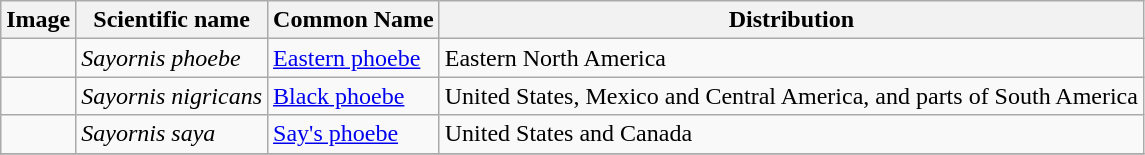<table class="wikitable">
<tr>
<th>Image</th>
<th>Scientific name</th>
<th>Common Name</th>
<th>Distribution</th>
</tr>
<tr>
<td></td>
<td><em>Sayornis phoebe</em></td>
<td><a href='#'>Eastern phoebe</a></td>
<td>Eastern North America</td>
</tr>
<tr>
<td></td>
<td><em>Sayornis nigricans</em></td>
<td><a href='#'>Black phoebe</a></td>
<td>United States, Mexico and Central America, and parts of South America</td>
</tr>
<tr>
<td></td>
<td><em>Sayornis saya</em></td>
<td><a href='#'>Say's phoebe</a></td>
<td>United States and Canada</td>
</tr>
<tr>
</tr>
</table>
